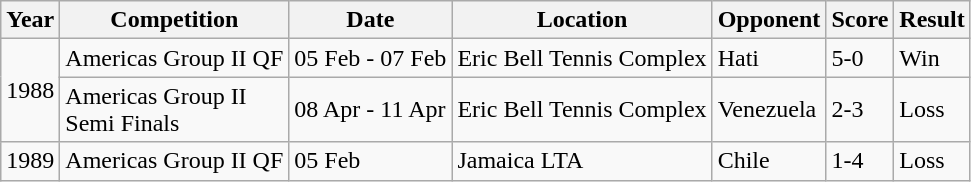<table class="wikitable">
<tr>
<th>Year</th>
<th>Competition</th>
<th>Date</th>
<th>Location</th>
<th>Opponent</th>
<th>Score</th>
<th>Result</th>
</tr>
<tr>
<td rowspan="2">1988</td>
<td>Americas Group II QF</td>
<td>05 Feb - 07 Feb</td>
<td>Eric Bell Tennis Complex</td>
<td>Hati</td>
<td>5-0</td>
<td>Win</td>
</tr>
<tr>
<td>Americas Group II<br>Semi Finals</td>
<td>08 Apr - 11 Apr</td>
<td>Eric Bell Tennis Complex</td>
<td>Venezuela</td>
<td>2-3</td>
<td>Loss</td>
</tr>
<tr>
<td>1989</td>
<td>Americas Group II QF</td>
<td>05 Feb</td>
<td>Jamaica LTA</td>
<td>Chile</td>
<td>1-4</td>
<td>Loss</td>
</tr>
</table>
